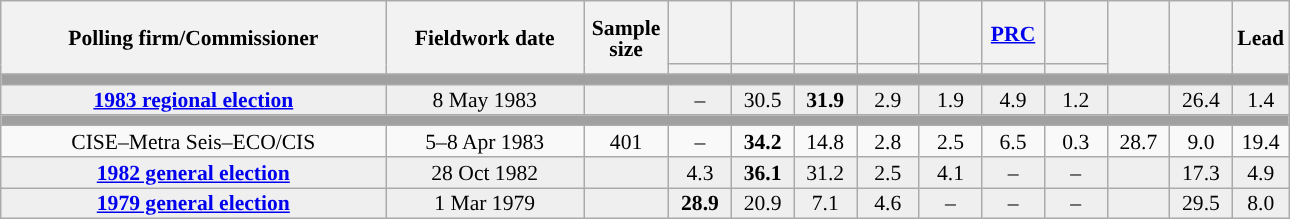<table class="wikitable collapsible collapsed" style="text-align:center; font-size:90%; line-height:14px;">
<tr style="height:42px;">
<th style="width:250px;" rowspan="2">Polling firm/Commissioner</th>
<th style="width:125px;" rowspan="2">Fieldwork date</th>
<th style="width:50px;" rowspan="2">Sample size</th>
<th style="width:35px;"></th>
<th style="width:35px;"></th>
<th style="width:35px;"></th>
<th style="width:35px;"></th>
<th style="width:35px;"></th>
<th style="width:35px;"><a href='#'>PRC</a></th>
<th style="width:35px;"></th>
<th style="width:35px;" rowspan="2"></th>
<th style="width:35px;" rowspan="2"></th>
<th style="width:30px;" rowspan="2">Lead</th>
</tr>
<tr>
<th style="color:inherit;background:"></th>
<th style="color:inherit;background:"></th>
<th style="color:inherit;background:"></th>
<th style="color:inherit;background:"></th>
<th style="color:inherit;background:"></th>
<th style="color:inherit;background:"></th>
<th style="color:inherit;background:"></th>
</tr>
<tr>
<td colspan="13" style="background:#A0A0A0"></td>
</tr>
<tr style="background:#EFEFEF;">
<td><strong><a href='#'>1983 regional election</a></strong></td>
<td>8 May 1983</td>
<td></td>
<td>–</td>
<td>30.5</td>
<td><strong>31.9</strong></td>
<td>2.9</td>
<td>1.9</td>
<td>4.9</td>
<td>1.2</td>
<td></td>
<td>26.4</td>
<td style="background:">1.4</td>
</tr>
<tr>
<td colspan="13" style="background:#A0A0A0"></td>
</tr>
<tr>
<td>CISE–Metra Seis–ECO/CIS</td>
<td>5–8 Apr 1983</td>
<td>401</td>
<td>–</td>
<td><strong>34.2</strong></td>
<td>14.8</td>
<td>2.8</td>
<td>2.5</td>
<td>6.5</td>
<td>0.3</td>
<td>28.7</td>
<td>9.0</td>
<td style="background:">19.4</td>
</tr>
<tr style="background:#EFEFEF;">
<td><strong><a href='#'>1982 general election</a></strong></td>
<td>28 Oct 1982</td>
<td></td>
<td>4.3</td>
<td><strong>36.1</strong></td>
<td>31.2</td>
<td>2.5</td>
<td>4.1</td>
<td>–</td>
<td>–</td>
<td></td>
<td>17.3</td>
<td style="background:">4.9</td>
</tr>
<tr style="background:#EFEFEF;">
<td><strong><a href='#'>1979 general election</a></strong></td>
<td>1 Mar 1979</td>
<td></td>
<td><strong>28.9</strong></td>
<td>20.9</td>
<td>7.1</td>
<td>4.6</td>
<td>–</td>
<td>–</td>
<td>–</td>
<td></td>
<td>29.5</td>
<td style="background:">8.0</td>
</tr>
</table>
